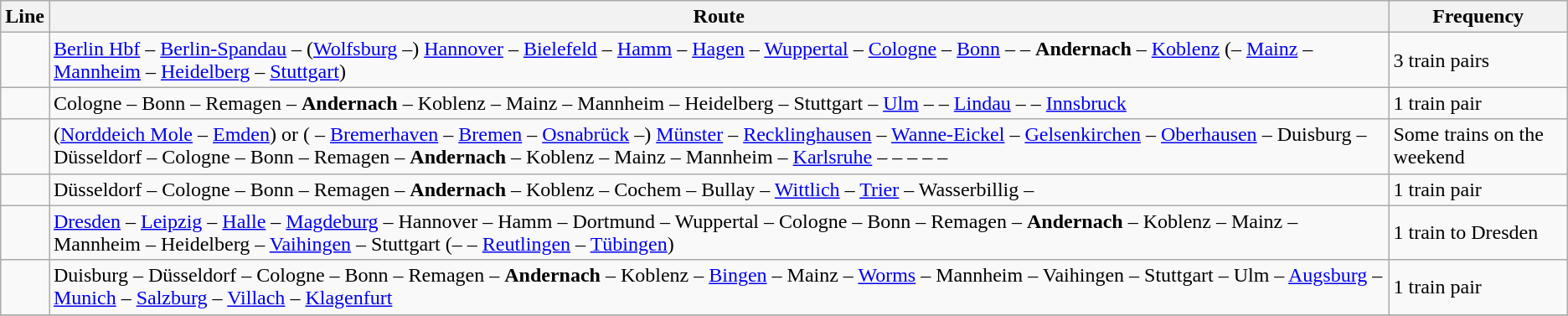<table class="wikitable">
<tr class="hintergrundfarbe6">
<th>Line</th>
<th>Route</th>
<th>Frequency</th>
</tr>
<tr>
<td></td>
<td> <a href='#'>Berlin Hbf</a> – <a href='#'>Berlin-Spandau</a> – (<a href='#'>Wolfsburg</a> –) <a href='#'>Hannover</a> – <a href='#'>Bielefeld</a> – <a href='#'>Hamm</a> – <a href='#'>Hagen</a> – <a href='#'>Wuppertal</a> – <a href='#'>Cologne</a> – <a href='#'>Bonn</a> –  – <strong>Andernach</strong> – <a href='#'>Koblenz</a> (– <a href='#'>Mainz</a> – <a href='#'>Mannheim</a> – <a href='#'>Heidelberg</a> – <a href='#'>Stuttgart</a>)</td>
<td>3 train pairs</td>
</tr>
<tr>
<td></td>
<td>Cologne – Bonn – Remagen – <strong>Andernach</strong> – Koblenz – Mainz – Mannheim – Heidelberg – Stuttgart – <a href='#'>Ulm</a> –  – <a href='#'>Lindau</a> –  –  <a href='#'>Innsbruck</a></td>
<td>1 train pair</td>
</tr>
<tr>
<td></td>
<td>(<a href='#'>Norddeich Mole</a> – <a href='#'>Emden</a>) or ( – <a href='#'>Bremerhaven</a> – <a href='#'>Bremen</a> – <a href='#'>Osnabrück</a> –) <a href='#'>Münster</a> – <a href='#'>Recklinghausen</a> – <a href='#'>Wanne-Eickel</a> – <a href='#'>Gelsenkirchen</a> – <a href='#'>Oberhausen</a> – Duisburg – Düsseldorf – Cologne – Bonn – Remagen – <strong>Andernach</strong> – Koblenz – Mainz – Mannheim – <a href='#'>Karlsruhe</a> –  –  –  –  – </td>
<td>Some trains on the weekend</td>
</tr>
<tr>
<td></td>
<td>Düsseldorf – Cologne – Bonn – Remagen – <strong>Andernach</strong> – Koblenz – Cochem – Bullay – <a href='#'>Wittlich</a> – <a href='#'>Trier</a> – Wasserbillig – </td>
<td>1 train pair</td>
</tr>
<tr>
<td></td>
<td><a href='#'>Dresden</a> – <a href='#'>Leipzig</a> – <a href='#'>Halle</a> – <a href='#'>Magdeburg</a> – Hannover – Hamm – Dortmund – Wuppertal – Cologne – Bonn – Remagen – <strong>Andernach</strong> – Koblenz – Mainz – Mannheim – Heidelberg – <a href='#'>Vaihingen</a> – Stuttgart (–  – <a href='#'>Reutlingen</a> – <a href='#'>Tübingen</a>)</td>
<td>1 train to Dresden</td>
</tr>
<tr>
<td></td>
<td>Duisburg – Düsseldorf – Cologne – Bonn – Remagen – <strong>Andernach</strong> – Koblenz – <a href='#'>Bingen</a> – Mainz – <a href='#'>Worms</a> – Mannheim – Vaihingen – Stuttgart – Ulm – <a href='#'>Augsburg</a> – <a href='#'>Munich</a> – <a href='#'>Salzburg</a> – <a href='#'>Villach</a> – <a href='#'>Klagenfurt</a></td>
<td>1 train pair</td>
</tr>
<tr>
</tr>
</table>
